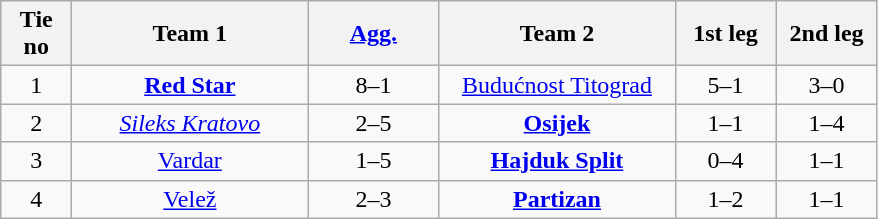<table class="wikitable" style="text-align: center">
<tr>
<th width=40>Tie no</th>
<th width=150>Team 1</th>
<th width=80><a href='#'>Agg.</a></th>
<th width=150>Team 2</th>
<th width=60>1st leg</th>
<th width=60>2nd leg</th>
</tr>
<tr>
<td>1</td>
<td><strong><a href='#'>Red Star</a></strong></td>
<td>8–1</td>
<td><a href='#'>Budućnost Titograd</a></td>
<td>5–1</td>
<td>3–0</td>
</tr>
<tr>
<td>2</td>
<td><em><a href='#'>Sileks Kratovo</a></em></td>
<td>2–5</td>
<td><strong><a href='#'>Osijek</a></strong></td>
<td>1–1</td>
<td>1–4</td>
</tr>
<tr>
<td>3</td>
<td><a href='#'>Vardar</a></td>
<td>1–5</td>
<td><strong><a href='#'>Hajduk Split</a></strong></td>
<td>0–4</td>
<td>1–1</td>
</tr>
<tr>
<td>4</td>
<td><a href='#'>Velež</a></td>
<td>2–3</td>
<td><strong><a href='#'>Partizan</a></strong></td>
<td>1–2</td>
<td>1–1</td>
</tr>
</table>
